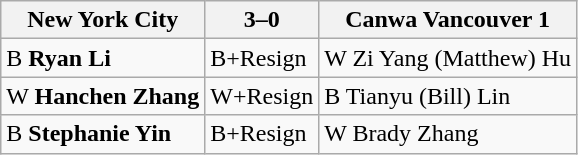<table class="wikitable">
<tr>
<th>New York City</th>
<th>3–0</th>
<th>Canwa Vancouver 1</th>
</tr>
<tr>
<td>B <strong>Ryan Li</strong></td>
<td>B+Resign</td>
<td>W Zi Yang (Matthew) Hu</td>
</tr>
<tr>
<td>W <strong>Hanchen Zhang</strong></td>
<td>W+Resign</td>
<td>B Tianyu (Bill) Lin</td>
</tr>
<tr>
<td>B <strong>Stephanie Yin</strong></td>
<td>B+Resign</td>
<td>W Brady Zhang</td>
</tr>
</table>
